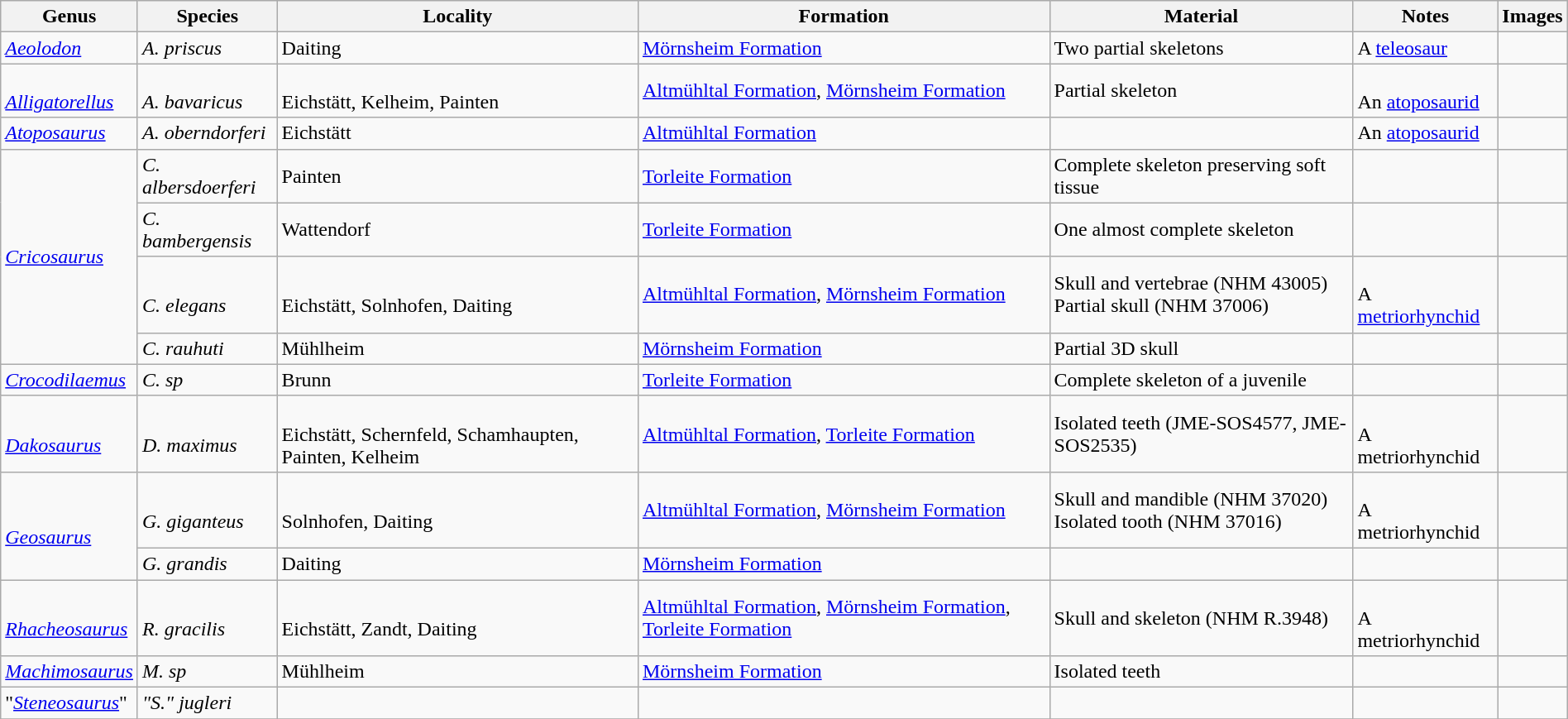<table class="wikitable" align="center"  width="100%">
<tr>
<th>Genus</th>
<th>Species</th>
<th>Locality</th>
<th>Formation</th>
<th>Material</th>
<th>Notes</th>
<th>Images</th>
</tr>
<tr>
<td><em><a href='#'>Aeolodon</a></em></td>
<td><em>A. priscus</em></td>
<td>Daiting</td>
<td><a href='#'>Mörnsheim Formation</a></td>
<td>Two partial skeletons</td>
<td>A <a href='#'>teleosaur</a></td>
<td></td>
</tr>
<tr>
<td><br><em><a href='#'>Alligatorellus</a></em></td>
<td><br><em>A. bavaricus</em></td>
<td><br>Eichstätt, Kelheim, Painten</td>
<td><a href='#'>Altmühltal Formation</a>, <a href='#'>Mörnsheim Formation</a></td>
<td>Partial skeleton</td>
<td><br>An <a href='#'>atoposaurid</a></td>
<td></td>
</tr>
<tr>
<td><em><a href='#'>Atoposaurus</a></em></td>
<td><em>A. oberndorferi</em></td>
<td>Eichstätt</td>
<td><a href='#'>Altmühltal Formation</a></td>
<td></td>
<td>An <a href='#'>atoposaurid</a></td>
<td></td>
</tr>
<tr>
<td rowspan="4"><em><a href='#'>Cricosaurus</a></em></td>
<td><em>C. albersdoerferi</em></td>
<td>Painten</td>
<td><a href='#'>Torleite Formation</a></td>
<td>Complete skeleton preserving soft tissue</td>
<td></td>
<td></td>
</tr>
<tr>
<td><em>C. bambergensis</em></td>
<td>Wattendorf</td>
<td><a href='#'>Torleite Formation</a></td>
<td>One almost complete skeleton</td>
<td></td>
<td></td>
</tr>
<tr>
<td><br><em>C. elegans</em></td>
<td><br>Eichstätt, Solnhofen, Daiting</td>
<td><a href='#'>Altmühltal Formation</a>, <a href='#'>Mörnsheim Formation</a></td>
<td>Skull and vertebrae (NHM 43005)<br>Partial skull (NHM 37006)</td>
<td><br>A <a href='#'>metriorhynchid</a></td>
<td></td>
</tr>
<tr>
<td><em>C. rauhuti</em></td>
<td>Mühlheim</td>
<td><a href='#'>Mörnsheim Formation</a></td>
<td>Partial 3D skull</td>
<td></td>
<td></td>
</tr>
<tr>
<td><em><a href='#'>Crocodilaemus</a></em></td>
<td><em>C. sp</em></td>
<td>Brunn</td>
<td><a href='#'>Torleite Formation</a></td>
<td>Complete skeleton of a juvenile</td>
<td></td>
<td></td>
</tr>
<tr>
<td><br><em><a href='#'>Dakosaurus</a></em></td>
<td><br><em>D. maximus</em></td>
<td><br>Eichstätt, Schernfeld, Schamhaupten, Painten, Kelheim</td>
<td><a href='#'>Altmühltal Formation</a>, <a href='#'>Torleite Formation</a></td>
<td>Isolated teeth (JME-SOS4577, JME-SOS2535)</td>
<td><br>A metriorhynchid</td>
<td></td>
</tr>
<tr>
<td rowspan="2"><br><em><a href='#'>Geosaurus</a></em></td>
<td><br><em>G. giganteus</em></td>
<td><br>Solnhofen, Daiting</td>
<td><a href='#'>Altmühltal Formation</a>, <a href='#'>Mörnsheim Formation</a></td>
<td>Skull and mandible (NHM 37020)<br>Isolated tooth (NHM 37016)</td>
<td><br>A metriorhynchid</td>
<td></td>
</tr>
<tr>
<td><em>G. grandis</em></td>
<td>Daiting</td>
<td><a href='#'>Mörnsheim Formation</a></td>
<td></td>
<td></td>
<td></td>
</tr>
<tr>
<td><br><em><a href='#'>Rhacheosaurus</a></em></td>
<td><br><em>R. gracilis</em></td>
<td><br>Eichstätt, Zandt, Daiting</td>
<td><a href='#'>Altmühltal Formation</a>, <a href='#'>Mörnsheim Formation</a>, <a href='#'>Torleite Formation</a></td>
<td>Skull and skeleton (NHM R.3948)</td>
<td><br>A metriorhynchid</td>
<td></td>
</tr>
<tr>
<td><em><a href='#'>Machimosaurus</a></em></td>
<td><em>M. sp</em></td>
<td>Mühlheim</td>
<td><a href='#'>Mörnsheim Formation</a></td>
<td>Isolated teeth</td>
<td></td>
<td></td>
</tr>
<tr>
<td>"<em><a href='#'>Steneosaurus</a></em>"</td>
<td><em>"S." jugleri</em></td>
<td></td>
<td></td>
<td></td>
<td></td>
<td></td>
</tr>
<tr>
</tr>
</table>
